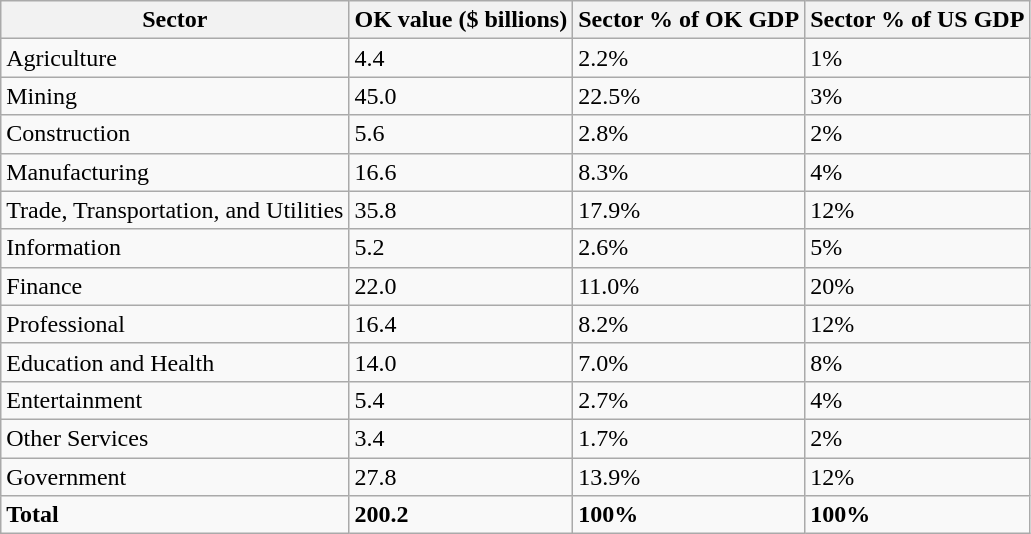<table class="wikitable sortable">
<tr>
<th>Sector</th>
<th>OK value ($ billions)</th>
<th>Sector % of OK GDP</th>
<th>Sector % of US GDP</th>
</tr>
<tr>
<td>Agriculture </td>
<td>4.4</td>
<td>2.2%</td>
<td>1%</td>
</tr>
<tr>
<td>Mining </td>
<td>45.0</td>
<td>22.5%</td>
<td>3%</td>
</tr>
<tr>
<td>Construction </td>
<td>5.6</td>
<td>2.8%</td>
<td>2%</td>
</tr>
<tr>
<td>Manufacturing </td>
<td>16.6</td>
<td>8.3%</td>
<td>4%</td>
</tr>
<tr>
<td>Trade, Transportation, and Utilities </td>
<td>35.8</td>
<td>17.9%</td>
<td>12%</td>
</tr>
<tr>
<td>Information </td>
<td>5.2</td>
<td>2.6%</td>
<td>5%</td>
</tr>
<tr>
<td>Finance </td>
<td>22.0</td>
<td>11.0%</td>
<td>20%</td>
</tr>
<tr>
<td>Professional </td>
<td>16.4</td>
<td>8.2%</td>
<td>12%</td>
</tr>
<tr>
<td>Education and Health </td>
<td>14.0</td>
<td>7.0%</td>
<td>8%</td>
</tr>
<tr>
<td>Entertainment </td>
<td>5.4</td>
<td>2.7%</td>
<td>4%</td>
</tr>
<tr>
<td>Other Services </td>
<td>3.4</td>
<td>1.7%</td>
<td>2%</td>
</tr>
<tr>
<td>Government </td>
<td>27.8</td>
<td>13.9%</td>
<td>12%</td>
</tr>
<tr>
<td><strong>Total</strong></td>
<td><strong>200.2</strong></td>
<td><strong>100%</strong></td>
<td><strong>100%</strong></td>
</tr>
</table>
